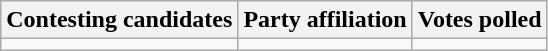<table class="wikitable sortable">
<tr>
<th>Contesting candidates</th>
<th>Party affiliation</th>
<th>Votes polled</th>
</tr>
<tr>
<td></td>
<td></td>
<td></td>
</tr>
</table>
